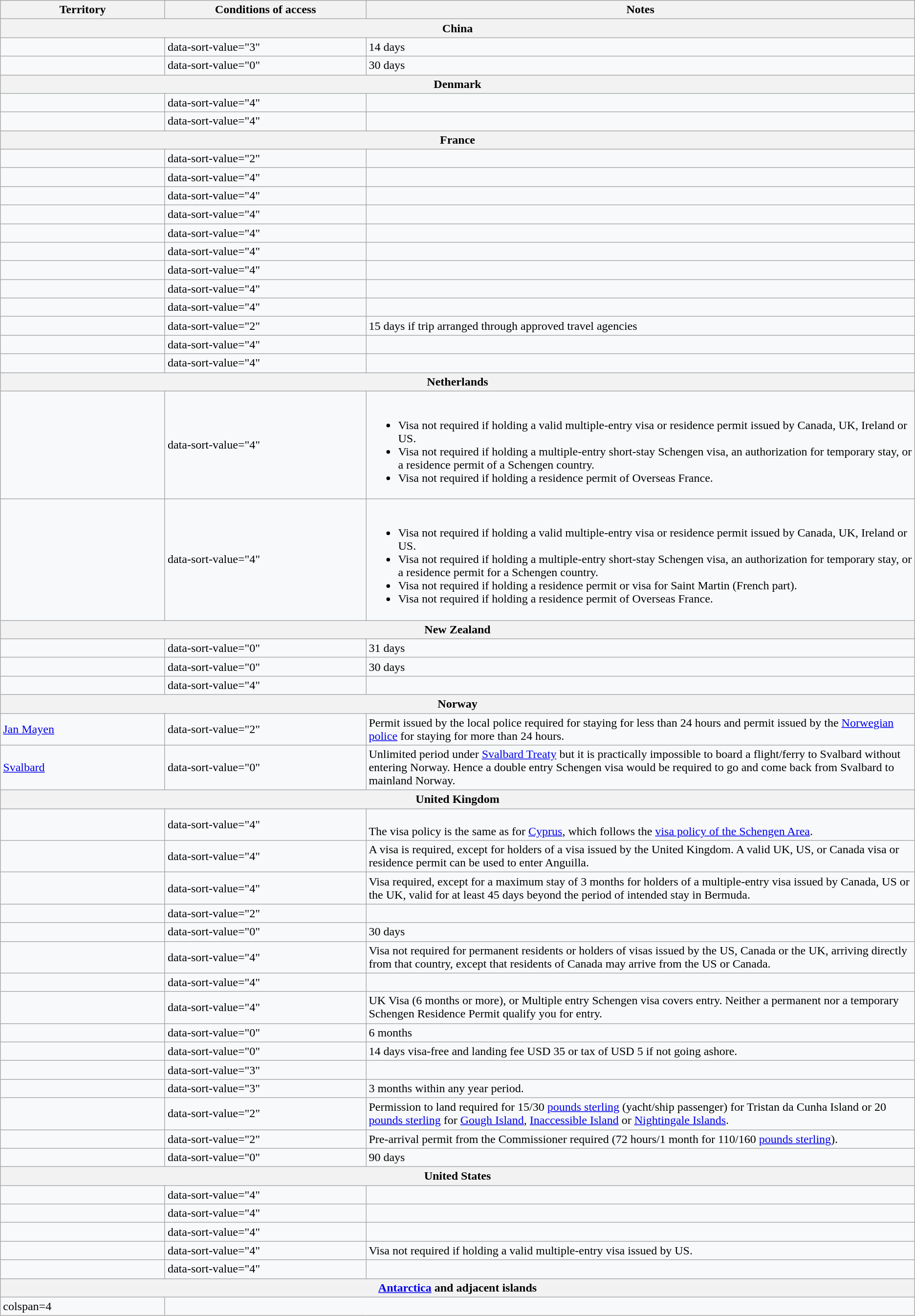<table class="wikitable sortable sticky-header mw-datatable" style="text-align: left; table-layout: fixed;background:#f8f9faff;">
<tr>
<th colspan="2" style="width:18%;">Territory</th>
<th style="width:22%;">Conditions of access</th>
<th>Notes</th>
</tr>
<tr>
<th colspan="4">China</th>
</tr>
<tr>
<td colspan=2></td>
<td>data-sort-value="3" </td>
<td>14 days</td>
</tr>
<tr>
<td colspan=2></td>
<td>data-sort-value="0" </td>
<td>30 days</td>
</tr>
<tr>
<th colspan="4">Denmark</th>
</tr>
<tr>
<td colspan=2></td>
<td>data-sort-value="4" </td>
<td></td>
</tr>
<tr>
<td colspan=2></td>
<td>data-sort-value="4" </td>
<td></td>
</tr>
<tr>
<th colspan="4">France</th>
</tr>
<tr>
<td colspan=2></td>
<td>data-sort-value="2" </td>
<td></td>
</tr>
<tr>
<td colspan=2></td>
<td>data-sort-value="4" </td>
<td></td>
</tr>
<tr>
<td colspan=2></td>
<td>data-sort-value="4" </td>
<td></td>
</tr>
<tr>
<td colspan=2></td>
<td>data-sort-value="4" </td>
<td></td>
</tr>
<tr>
<td colspan=2></td>
<td>data-sort-value="4" </td>
<td></td>
</tr>
<tr>
<td colspan=2></td>
<td>data-sort-value="4" </td>
<td></td>
</tr>
<tr>
<td colspan=2></td>
<td>data-sort-value="4" </td>
<td></td>
</tr>
<tr>
<td colspan=2></td>
<td>data-sort-value="4" </td>
<td></td>
</tr>
<tr>
<td colspan=2></td>
<td>data-sort-value="4" </td>
<td></td>
</tr>
<tr>
<td colspan=2></td>
<td>data-sort-value="2" </td>
<td>15 days if trip arranged through approved travel agencies</td>
</tr>
<tr>
<td colspan=2></td>
<td>data-sort-value="4" </td>
<td></td>
</tr>
<tr>
<td colspan=2></td>
<td>data-sort-value="4" </td>
<td></td>
</tr>
<tr>
<th colspan="4">Netherlands</th>
</tr>
<tr>
<td colspan=2><br><br><br><br>
<br>
</td>
<td>data-sort-value="4" </td>
<td><br><ul><li>Visa not required if holding a valid multiple-entry visa or residence permit issued by Canada, UK, Ireland or US.</li><li>Visa not required if holding a multiple-entry short-stay Schengen visa, an authorization for temporary stay, or a residence permit of a Schengen country.</li><li>Visa not required if holding a residence permit of Overseas France.</li></ul></td>
</tr>
<tr>
<td colspan=2></td>
<td>data-sort-value="4" </td>
<td><br><ul><li>Visa not required if holding a valid multiple-entry visa or residence permit issued by Canada, UK, Ireland or US.</li><li>Visa not required if holding a multiple-entry short-stay Schengen visa, an authorization for temporary stay, or a residence permit for a Schengen country.</li><li>Visa not required if holding a residence permit or visa for Saint Martin (French part).</li><li>Visa not required if holding a residence permit of Overseas France.</li></ul></td>
</tr>
<tr>
<th colspan="4">New Zealand</th>
</tr>
<tr>
<td colspan=2></td>
<td>data-sort-value="0" </td>
<td>31 days</td>
</tr>
<tr>
<td colspan=2></td>
<td>data-sort-value="0" </td>
<td>30 days</td>
</tr>
<tr>
<td colspan=2></td>
<td>data-sort-value="4" </td>
<td></td>
</tr>
<tr>
<th colspan="4">Norway</th>
</tr>
<tr>
<td colspan=2> <a href='#'>Jan Mayen</a></td>
<td>data-sort-value="2" </td>
<td>Permit issued by the local police required for staying for less than 24 hours and permit issued by the <a href='#'>Norwegian police</a> for staying for more than 24 hours.</td>
</tr>
<tr>
<td colspan=2> <a href='#'>Svalbard</a></td>
<td>data-sort-value="0" </td>
<td>Unlimited period under <a href='#'>Svalbard Treaty</a> but it is practically impossible to board a flight/ferry to Svalbard without entering Norway. Hence a double entry Schengen visa would be required to go and come back from Svalbard to mainland Norway.</td>
</tr>
<tr>
<th colspan="4">United Kingdom</th>
</tr>
<tr>
<td colspan=2></td>
<td>data-sort-value="4" </td>
<td><br>The visa policy is the same as for <a href='#'>Cyprus</a>, which follows the <a href='#'>visa policy of the Schengen Area</a>.</td>
</tr>
<tr>
<td colspan=2></td>
<td>data-sort-value="4" </td>
<td>A visa is required, except for holders of a visa issued by the United Kingdom. A valid UK, US, or Canada visa or residence permit can be used to enter Anguilla.</td>
</tr>
<tr>
<td colspan=2></td>
<td>data-sort-value="4" </td>
<td>Visa required, except for a maximum stay of 3 months for holders of a multiple-entry visa issued by Canada, US or the UK, valid for at least 45 days beyond the period of intended stay in Bermuda.</td>
</tr>
<tr>
<td colspan=2></td>
<td>data-sort-value="2" </td>
<td></td>
</tr>
<tr>
<td colspan=2></td>
<td>data-sort-value="0" </td>
<td>30 days</td>
</tr>
<tr>
<td colspan=2></td>
<td>data-sort-value="4" </td>
<td>Visa not required for permanent residents or holders of visas issued by the US, Canada or the UK, arriving directly from that country, except that residents of Canada may arrive from the US or Canada.</td>
</tr>
<tr>
<td colspan=2></td>
<td>data-sort-value="4" </td>
<td></td>
</tr>
<tr>
<td colspan=2></td>
<td>data-sort-value="4" </td>
<td>UK Visa (6 months or more), or Multiple entry Schengen visa covers entry. Neither a permanent nor a temporary Schengen Residence Permit qualify you for entry.</td>
</tr>
<tr>
<td colspan=2></td>
<td>data-sort-value="0" </td>
<td>6 months</td>
</tr>
<tr>
<td colspan=2></td>
<td>data-sort-value="0" </td>
<td>14 days visa-free and landing fee USD 35 or tax of USD 5 if not going ashore.</td>
</tr>
<tr>
<td colspan=2></td>
<td>data-sort-value="3" </td>
<td></td>
</tr>
<tr>
<td colspan=2></td>
<td>data-sort-value="3" </td>
<td>3 months within any year period.</td>
</tr>
<tr>
<td colspan=2></td>
<td>data-sort-value="2" </td>
<td>Permission to land required for 15/30 <a href='#'>pounds sterling</a> (yacht/ship passenger) for Tristan da Cunha Island or 20 <a href='#'>pounds sterling</a> for <a href='#'>Gough Island</a>, <a href='#'>Inaccessible Island</a> or <a href='#'>Nightingale Islands</a>.</td>
</tr>
<tr>
<td colspan=2></td>
<td>data-sort-value="2" </td>
<td>Pre-arrival permit from the Commissioner required (72 hours/1 month for 110/160 <a href='#'>pounds sterling</a>).</td>
</tr>
<tr>
<td colspan=2></td>
<td>data-sort-value="0" </td>
<td>90 days</td>
</tr>
<tr>
<th colspan="4">United States</th>
</tr>
<tr>
<td colspan=2></td>
<td>data-sort-value="4" </td>
<td></td>
</tr>
<tr>
<td colspan=2></td>
<td>data-sort-value="4" </td>
<td></td>
</tr>
<tr>
<td colspan=2></td>
<td>data-sort-value="4" </td>
<td></td>
</tr>
<tr>
<td colspan=2></td>
<td>data-sort-value="4" </td>
<td>Visa not required if holding a valid multiple-entry visa issued by US.</td>
</tr>
<tr>
<td colspan=2></td>
<td>data-sort-value="4" </td>
<td></td>
</tr>
<tr>
<th colspan=4><a href='#'>Antarctica</a> and adjacent islands</th>
</tr>
<tr>
<td>colspan=4 </td>
</tr>
</table>
